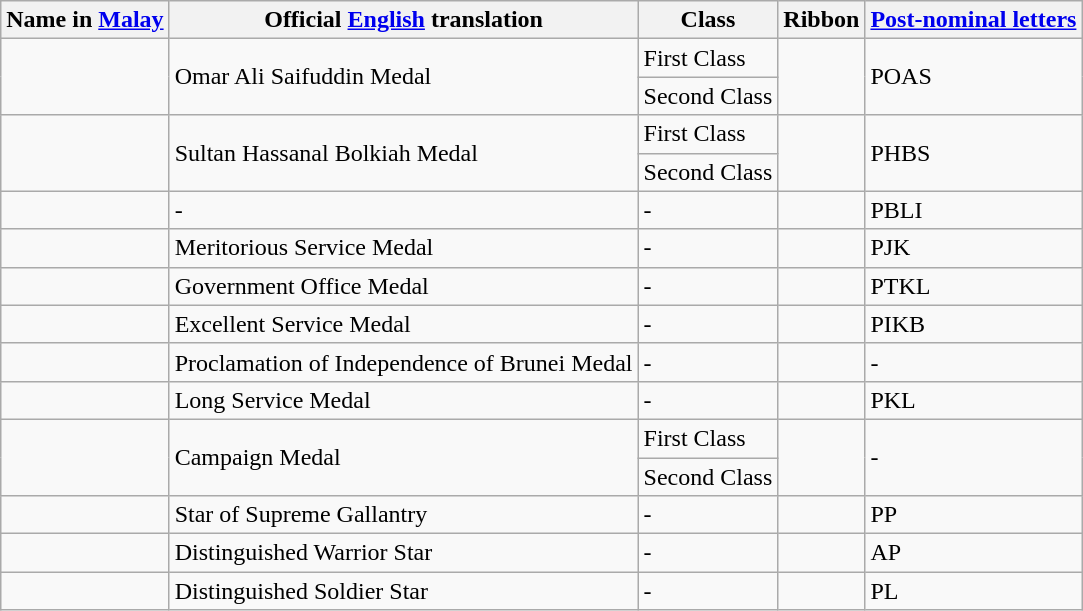<table class="wikitable">
<tr>
<th>Name in <a href='#'>Malay</a></th>
<th>Official <a href='#'>English</a> translation</th>
<th>Class</th>
<th>Ribbon</th>
<th><a href='#'>Post-nominal letters</a></th>
</tr>
<tr>
<td rowspan="2"></td>
<td rowspan="2">Omar Ali Saifuddin Medal</td>
<td>First Class</td>
<td rowspan="2"></td>
<td rowspan="2">POAS</td>
</tr>
<tr>
<td>Second Class</td>
</tr>
<tr>
<td rowspan="2"></td>
<td rowspan="2">Sultan Hassanal Bolkiah Medal</td>
<td>First Class</td>
<td rowspan="2"></td>
<td rowspan="2">PHBS</td>
</tr>
<tr>
<td>Second Class</td>
</tr>
<tr>
<td></td>
<td>-</td>
<td>-</td>
<td></td>
<td>PBLI</td>
</tr>
<tr>
<td></td>
<td>Meritorious Service Medal</td>
<td>-</td>
<td></td>
<td>PJK</td>
</tr>
<tr>
<td></td>
<td>Government Office Medal</td>
<td>-</td>
<td></td>
<td>PTKL</td>
</tr>
<tr>
<td></td>
<td>Excellent Service Medal</td>
<td>-</td>
<td></td>
<td>PIKB</td>
</tr>
<tr>
<td></td>
<td>Proclamation of Independence of Brunei Medal</td>
<td>-</td>
<td></td>
<td>-</td>
</tr>
<tr>
<td></td>
<td>Long Service Medal</td>
<td>-</td>
<td></td>
<td>PKL</td>
</tr>
<tr>
<td rowspan="2"></td>
<td rowspan="2">Campaign Medal</td>
<td>First Class</td>
<td rowspan="2"></td>
<td rowspan="2">-</td>
</tr>
<tr>
<td>Second Class</td>
</tr>
<tr>
<td></td>
<td>Star of Supreme Gallantry</td>
<td>-</td>
<td></td>
<td>PP</td>
</tr>
<tr>
<td></td>
<td>Distinguished Warrior Star</td>
<td>-</td>
<td></td>
<td>AP</td>
</tr>
<tr>
<td></td>
<td>Distinguished Soldier Star</td>
<td>-</td>
<td></td>
<td>PL</td>
</tr>
</table>
